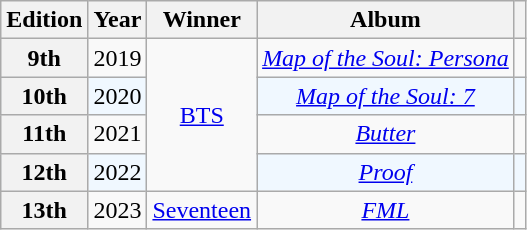<table class="wikitable plainrowheaders" style="text-align:center">
<tr>
<th scope="col">Edition</th>
<th scope="col">Year</th>
<th scope="col">Winner</th>
<th scope="col">Album</th>
<th scope="col"></th>
</tr>
<tr>
<th scope="row" style="text-align:center">9th</th>
<td>2019</td>
<td rowspan="4"><a href='#'>BTS</a></td>
<td><em><a href='#'>Map of the Soul: Persona</a></em></td>
<td style="text-align:center"></td>
</tr>
<tr style="background:#F0F8FF">
<th scope="row" style="text-align:center">10th</th>
<td>2020</td>
<td><em><a href='#'>Map of the Soul: 7</a></em></td>
<td></td>
</tr>
<tr>
<th scope="row" style="text-align:center">11th</th>
<td>2021</td>
<td><em><a href='#'>Butter</a></em></td>
<td></td>
</tr>
<tr style="background:#F0F8FF">
<th scope="row" style="text-align:center">12th</th>
<td>2022</td>
<td><em><a href='#'>Proof</a></em></td>
<td></td>
</tr>
<tr>
<th scope="row" style="text-align:center">13th</th>
<td>2023</td>
<td><a href='#'>Seventeen</a></td>
<td><em><a href='#'>FML</a></em></td>
<td></td>
</tr>
</table>
